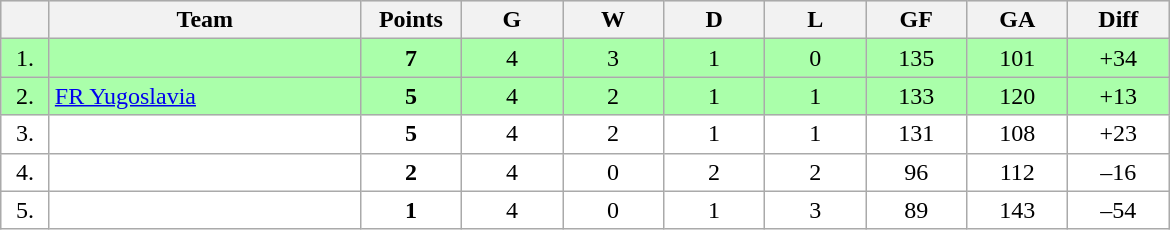<table class=wikitable style="text-align:center">
<tr bgcolor="#DCDCDC">
<th width="25"></th>
<th width="200">Team</th>
<th width="60">Points</th>
<th width="60">G</th>
<th width="60">W</th>
<th width="60">D</th>
<th width="60">L</th>
<th width="60">GF</th>
<th width="60">GA</th>
<th width="60">Diff</th>
</tr>
<tr bgcolor=#AAFFAA>
<td>1.</td>
<td align=left></td>
<td><strong>7</strong></td>
<td>4</td>
<td>3</td>
<td>1</td>
<td>0</td>
<td>135</td>
<td>101</td>
<td>+34</td>
</tr>
<tr bgcolor=#AAFFAA>
<td>2.</td>
<td align=left> <a href='#'>FR Yugoslavia</a></td>
<td><strong>5</strong></td>
<td>4</td>
<td>2</td>
<td>1</td>
<td>1</td>
<td>133</td>
<td>120</td>
<td>+13</td>
</tr>
<tr bgcolor=#FFFFFF>
<td>3.</td>
<td align=left></td>
<td><strong>5</strong></td>
<td>4</td>
<td>2</td>
<td>1</td>
<td>1</td>
<td>131</td>
<td>108</td>
<td>+23</td>
</tr>
<tr bgcolor=#FFFFFF>
<td>4.</td>
<td align=left></td>
<td><strong>2</strong></td>
<td>4</td>
<td>0</td>
<td>2</td>
<td>2</td>
<td>96</td>
<td>112</td>
<td>–16</td>
</tr>
<tr bgcolor=#FFFFFF>
<td>5.</td>
<td align=left></td>
<td><strong>1</strong></td>
<td>4</td>
<td>0</td>
<td>1</td>
<td>3</td>
<td>89</td>
<td>143</td>
<td>–54</td>
</tr>
</table>
